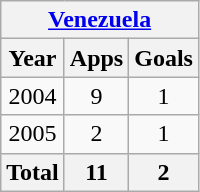<table class="wikitable" style="text-align:center">
<tr>
<th colspan=3><a href='#'>Venezuela</a></th>
</tr>
<tr>
<th>Year</th>
<th>Apps</th>
<th>Goals</th>
</tr>
<tr>
<td>2004</td>
<td>9</td>
<td>1</td>
</tr>
<tr>
<td>2005</td>
<td>2</td>
<td>1</td>
</tr>
<tr>
<th>Total</th>
<th>11</th>
<th>2</th>
</tr>
</table>
